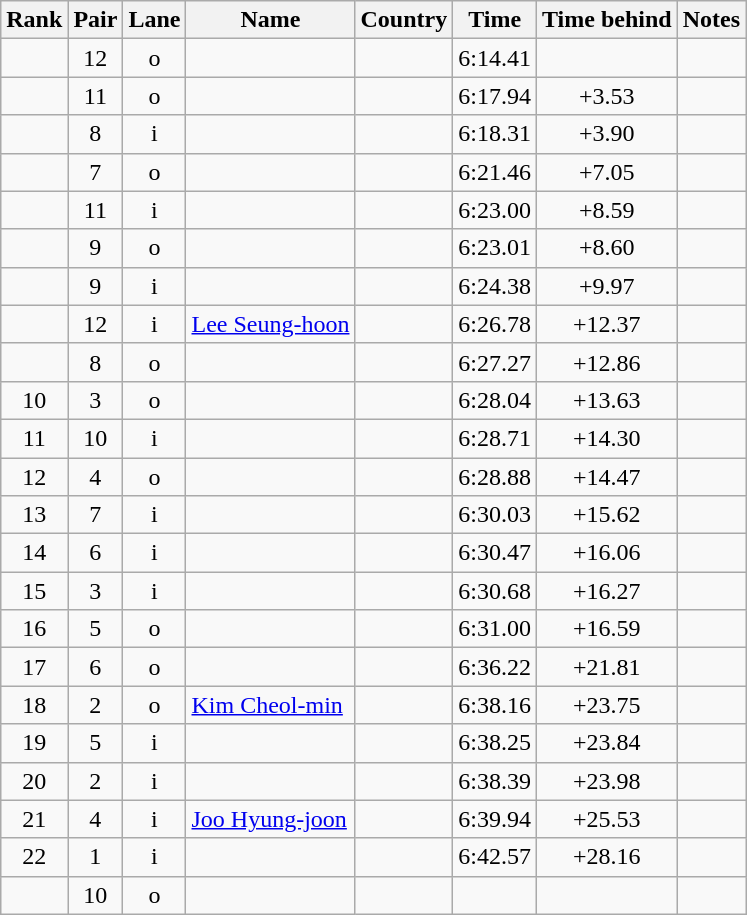<table class="wikitable sortable" style="text-align:center">
<tr>
<th>Rank</th>
<th>Pair</th>
<th>Lane</th>
<th>Name</th>
<th>Country</th>
<th>Time</th>
<th>Time behind</th>
<th>Notes</th>
</tr>
<tr>
<td></td>
<td>12</td>
<td>o</td>
<td align=left></td>
<td align=left></td>
<td>6:14.41</td>
<td></td>
<td></td>
</tr>
<tr>
<td></td>
<td>11</td>
<td>o</td>
<td align=left></td>
<td align=left></td>
<td>6:17.94</td>
<td>+3.53</td>
<td></td>
</tr>
<tr>
<td></td>
<td>8</td>
<td>i</td>
<td align=left></td>
<td align=left></td>
<td>6:18.31</td>
<td>+3.90</td>
<td></td>
</tr>
<tr>
<td></td>
<td>7</td>
<td>o</td>
<td align=left></td>
<td align=left></td>
<td>6:21.46</td>
<td>+7.05</td>
<td></td>
</tr>
<tr>
<td></td>
<td>11</td>
<td>i</td>
<td align=left></td>
<td align=left></td>
<td>6:23.00</td>
<td>+8.59</td>
<td></td>
</tr>
<tr>
<td></td>
<td>9</td>
<td>o</td>
<td align=left></td>
<td align=left></td>
<td>6:23.01</td>
<td>+8.60</td>
<td></td>
</tr>
<tr>
<td></td>
<td>9</td>
<td>i</td>
<td align=left></td>
<td align=left></td>
<td>6:24.38</td>
<td>+9.97</td>
<td></td>
</tr>
<tr>
<td></td>
<td>12</td>
<td>i</td>
<td align=left><a href='#'>Lee Seung-hoon</a></td>
<td align=left></td>
<td>6:26.78</td>
<td>+12.37</td>
<td></td>
</tr>
<tr>
<td></td>
<td>8</td>
<td>o</td>
<td align=left></td>
<td align=left></td>
<td>6:27.27</td>
<td>+12.86</td>
<td></td>
</tr>
<tr>
<td>10</td>
<td>3</td>
<td>o</td>
<td align=left></td>
<td align=left></td>
<td>6:28.04</td>
<td>+13.63</td>
<td></td>
</tr>
<tr>
<td>11</td>
<td>10</td>
<td>i</td>
<td align=left></td>
<td align=left></td>
<td>6:28.71</td>
<td>+14.30</td>
<td></td>
</tr>
<tr>
<td>12</td>
<td>4</td>
<td>o</td>
<td align=left></td>
<td align=left></td>
<td>6:28.88</td>
<td>+14.47</td>
<td></td>
</tr>
<tr>
<td>13</td>
<td>7</td>
<td>i</td>
<td align=left></td>
<td align=left></td>
<td>6:30.03</td>
<td>+15.62</td>
<td></td>
</tr>
<tr>
<td>14</td>
<td>6</td>
<td>i</td>
<td align=left></td>
<td align=left></td>
<td>6:30.47</td>
<td>+16.06</td>
<td></td>
</tr>
<tr>
<td>15</td>
<td>3</td>
<td>i</td>
<td align=left></td>
<td align=left></td>
<td>6:30.68</td>
<td>+16.27</td>
<td></td>
</tr>
<tr>
<td>16</td>
<td>5</td>
<td>o</td>
<td align=left></td>
<td align=left></td>
<td>6:31.00</td>
<td>+16.59</td>
<td></td>
</tr>
<tr>
<td>17</td>
<td>6</td>
<td>o</td>
<td align=left></td>
<td align=left></td>
<td>6:36.22</td>
<td>+21.81</td>
<td></td>
</tr>
<tr>
<td>18</td>
<td>2</td>
<td>o</td>
<td align=left><a href='#'>Kim Cheol-min</a></td>
<td align=left></td>
<td>6:38.16</td>
<td>+23.75</td>
<td></td>
</tr>
<tr>
<td>19</td>
<td>5</td>
<td>i</td>
<td align=left></td>
<td align=left></td>
<td>6:38.25</td>
<td>+23.84</td>
<td></td>
</tr>
<tr>
<td>20</td>
<td>2</td>
<td>i</td>
<td align=left></td>
<td align=left></td>
<td>6:38.39</td>
<td>+23.98</td>
<td></td>
</tr>
<tr>
<td>21</td>
<td>4</td>
<td>i</td>
<td align=left><a href='#'>Joo Hyung-joon</a></td>
<td align=left></td>
<td>6:39.94</td>
<td>+25.53</td>
<td></td>
</tr>
<tr>
<td>22</td>
<td>1</td>
<td>i</td>
<td align=left></td>
<td align=left></td>
<td>6:42.57</td>
<td>+28.16</td>
<td></td>
</tr>
<tr>
<td></td>
<td>10</td>
<td>o</td>
<td align=left></td>
<td align=left></td>
<td></td>
<td></td>
<td></td>
</tr>
</table>
